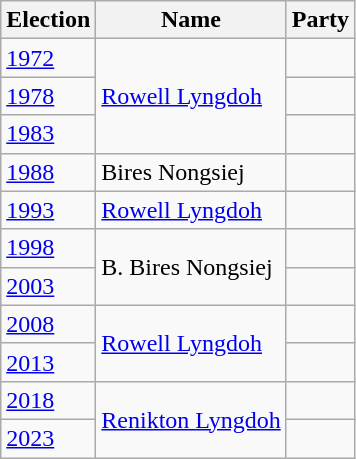<table class="wikitable sortable">
<tr>
<th>Election</th>
<th>Name</th>
<th colspan=2>Party</th>
</tr>
<tr>
<td><a href='#'>1972</a></td>
<td rowspan=3><a href='#'>Rowell Lyngdoh</a></td>
<td></td>
</tr>
<tr>
<td><a href='#'>1978</a></td>
<td></td>
</tr>
<tr>
<td><a href='#'>1983</a></td>
</tr>
<tr>
<td><a href='#'>1988</a></td>
<td>Bires Nongsiej</td>
<td></td>
</tr>
<tr>
<td><a href='#'>1993</a></td>
<td><a href='#'>Rowell Lyngdoh</a></td>
<td></td>
</tr>
<tr>
<td><a href='#'>1998</a></td>
<td rowspan=2>B. Bires Nongsiej</td>
<td></td>
</tr>
<tr>
<td><a href='#'>2003</a></td>
</tr>
<tr>
<td><a href='#'>2008</a></td>
<td rowspan=2><a href='#'>Rowell Lyngdoh</a></td>
<td></td>
</tr>
<tr>
<td><a href='#'>2013</a></td>
</tr>
<tr>
<td><a href='#'>2018</a></td>
<td rowspan=2><a href='#'>Renikton Lyngdoh</a></td>
<td></td>
</tr>
<tr>
<td><a href='#'>2023</a></td>
<td></td>
</tr>
</table>
